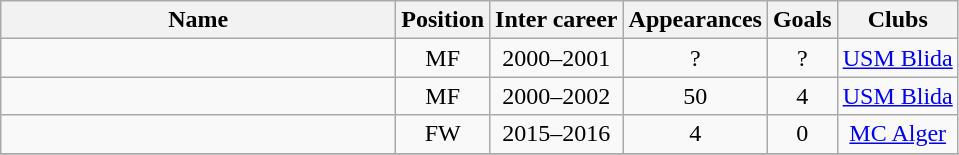<table class="wikitable sortable" style="text-align: center;">
<tr>
<th style="width:16em">Name</th>
<th>Position</th>
<th>Inter career</th>
<th>Appearances</th>
<th>Goals</th>
<th>Clubs</th>
</tr>
<tr>
<td align="left"></td>
<td>MF</td>
<td>2000–2001</td>
<td>?</td>
<td>?</td>
<td><a href='#'>USM Blida</a></td>
</tr>
<tr>
<td align="left"></td>
<td>MF</td>
<td>2000–2002</td>
<td>50</td>
<td>4</td>
<td><a href='#'>USM Blida</a></td>
</tr>
<tr>
<td align="left"></td>
<td>FW</td>
<td>2015–2016</td>
<td>4</td>
<td>0</td>
<td><a href='#'>MC Alger</a></td>
</tr>
<tr>
</tr>
</table>
